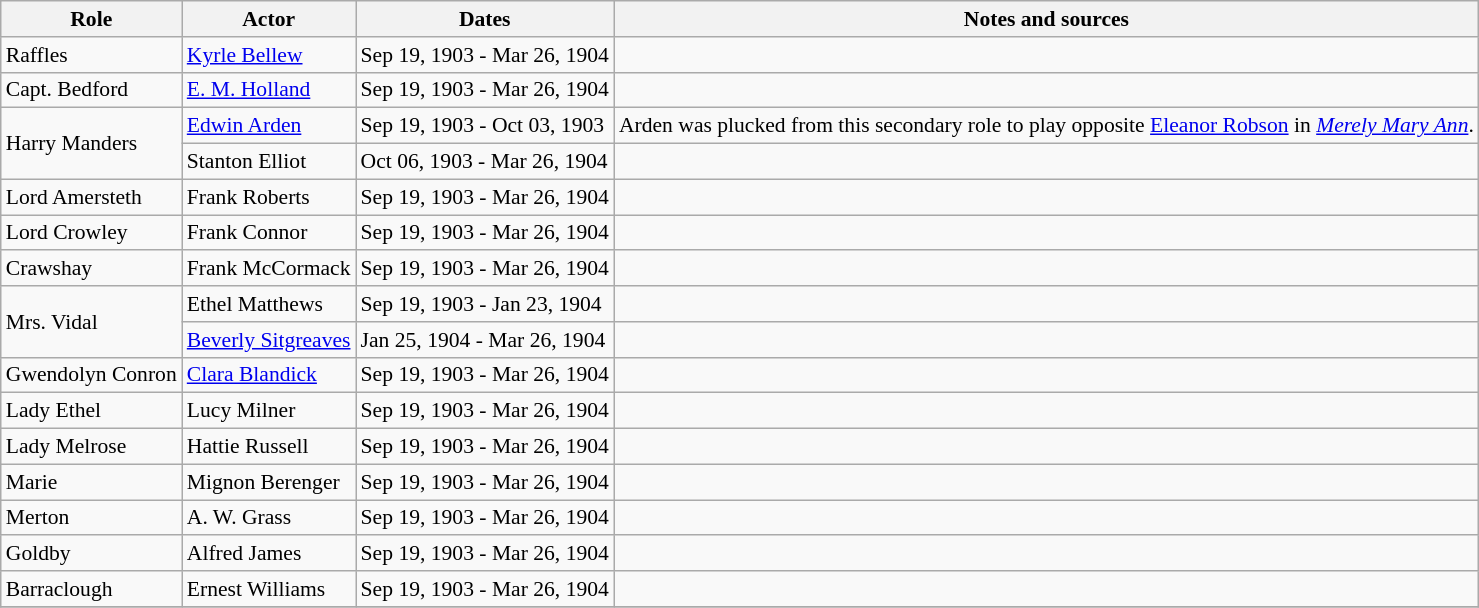<table class="wikitable sortable plainrowheaders" style="font-size: 90%">
<tr>
<th scope="col">Role</th>
<th scope="col">Actor</th>
<th scope="col">Dates</th>
<th scope="col">Notes and sources</th>
</tr>
<tr>
<td>Raffles</td>
<td><a href='#'>Kyrle Bellew</a></td>
<td>Sep 19, 1903 - Mar 26, 1904</td>
<td></td>
</tr>
<tr>
<td>Capt. Bedford</td>
<td><a href='#'>E. M. Holland</a></td>
<td>Sep 19, 1903 - Mar 26, 1904</td>
<td></td>
</tr>
<tr>
<td rowspan=2>Harry Manders</td>
<td><a href='#'>Edwin Arden</a></td>
<td>Sep 19, 1903 - Oct 03, 1903</td>
<td>Arden was plucked from this secondary role to play opposite <a href='#'>Eleanor Robson</a> in <em><a href='#'>Merely Mary Ann</a></em>.</td>
</tr>
<tr>
<td>Stanton Elliot</td>
<td>Oct 06, 1903 - Mar 26, 1904</td>
<td></td>
</tr>
<tr>
<td>Lord Amersteth</td>
<td>Frank Roberts</td>
<td>Sep 19, 1903 - Mar 26, 1904</td>
<td></td>
</tr>
<tr>
<td>Lord Crowley</td>
<td>Frank Connor</td>
<td>Sep 19, 1903 - Mar 26, 1904</td>
<td></td>
</tr>
<tr>
<td>Crawshay</td>
<td>Frank McCormack</td>
<td>Sep 19, 1903 - Mar 26, 1904</td>
<td></td>
</tr>
<tr>
<td rowspan=2>Mrs. Vidal</td>
<td>Ethel Matthews</td>
<td>Sep 19, 1903 - Jan 23, 1904</td>
<td></td>
</tr>
<tr>
<td><a href='#'>Beverly Sitgreaves</a></td>
<td>Jan 25, 1904 - Mar 26, 1904</td>
<td></td>
</tr>
<tr>
<td>Gwendolyn Conron</td>
<td><a href='#'>Clara Blandick</a></td>
<td>Sep 19, 1903 - Mar 26, 1904</td>
<td></td>
</tr>
<tr>
<td>Lady Ethel</td>
<td>Lucy Milner</td>
<td>Sep 19, 1903 - Mar 26, 1904</td>
<td></td>
</tr>
<tr>
<td>Lady Melrose</td>
<td>Hattie Russell</td>
<td>Sep 19, 1903 - Mar 26, 1904</td>
<td></td>
</tr>
<tr>
<td>Marie</td>
<td>Mignon Berenger</td>
<td>Sep 19, 1903 - Mar 26, 1904</td>
<td></td>
</tr>
<tr>
<td>Merton</td>
<td>A. W. Grass</td>
<td>Sep 19, 1903 - Mar 26, 1904</td>
<td></td>
</tr>
<tr>
<td>Goldby</td>
<td>Alfred James</td>
<td>Sep 19, 1903 - Mar 26, 1904</td>
<td></td>
</tr>
<tr>
<td>Barraclough</td>
<td>Ernest Williams</td>
<td>Sep 19, 1903 - Mar 26, 1904</td>
<td></td>
</tr>
<tr>
</tr>
</table>
